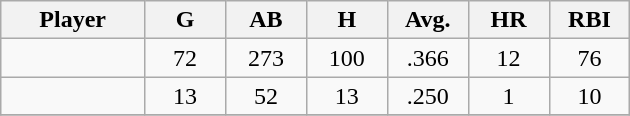<table class="wikitable sortable">
<tr>
<th bgcolor="#DDDDFF" width="16%">Player</th>
<th bgcolor="#DDDDFF" width="9%">G</th>
<th bgcolor="#DDDDFF" width="9%">AB</th>
<th bgcolor="#DDDDFF" width="9%">H</th>
<th bgcolor="#DDDDFF" width="9%">Avg.</th>
<th bgcolor="#DDDDFF" width="9%">HR</th>
<th bgcolor="#DDDDFF" width="9%">RBI</th>
</tr>
<tr align="center">
<td></td>
<td>72</td>
<td>273</td>
<td>100</td>
<td>.366</td>
<td>12</td>
<td>76</td>
</tr>
<tr align="center">
<td></td>
<td>13</td>
<td>52</td>
<td>13</td>
<td>.250</td>
<td>1</td>
<td>10</td>
</tr>
<tr align="center">
</tr>
</table>
